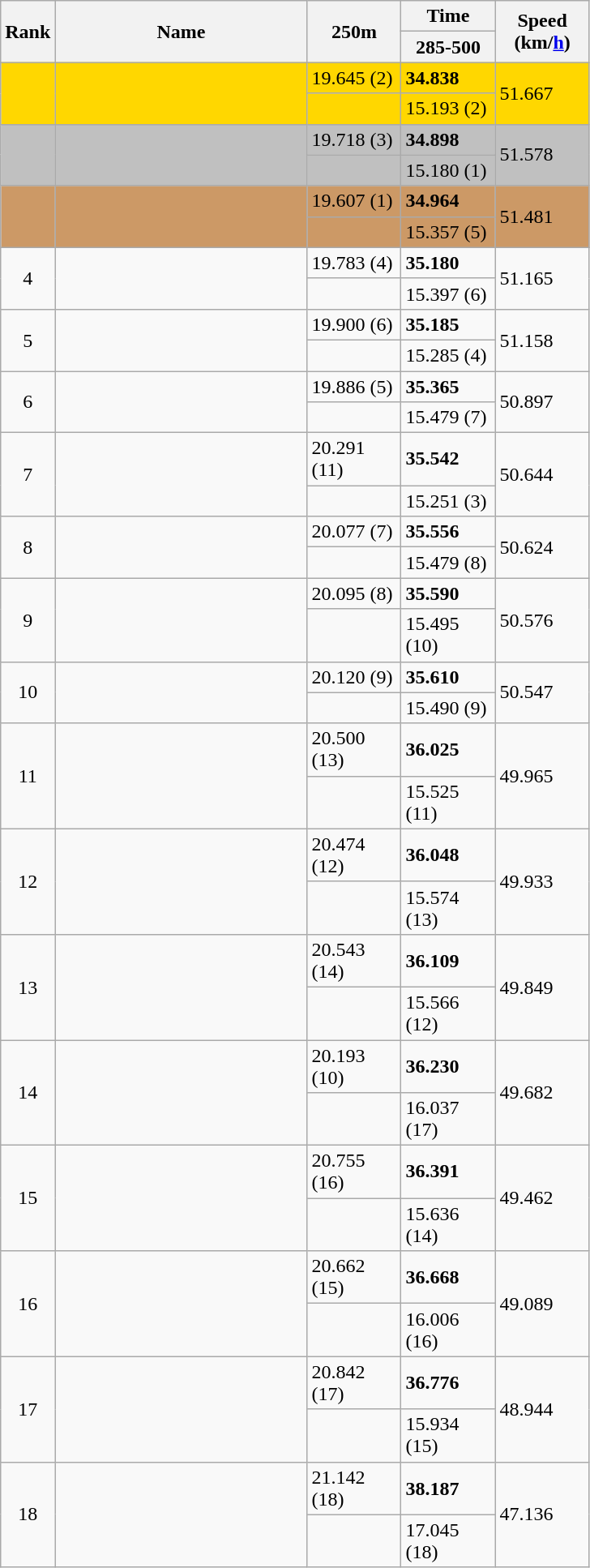<table class="wikitable">
<tr>
<th rowspan=2 width=20>Rank</th>
<th rowspan=2 width=200>Name</th>
<th rowspan=2 width=70>250m</th>
<th width=70>Time</th>
<th rowspan=2 width=70>Speed<br>(km/<a href='#'>h</a>)</th>
</tr>
<tr>
<th>285-500</th>
</tr>
<tr bgcolor=gold>
<td align=center rowspan=2></td>
<td rowspan=2></td>
<td>19.645 (2)</td>
<td><strong>34.838</strong></td>
<td rowspan=2>51.667</td>
</tr>
<tr bgcolor=gold>
<td></td>
<td>15.193 (2)</td>
</tr>
<tr bgcolor=silver>
<td align=center rowspan=2></td>
<td rowspan=2></td>
<td>19.718 (3)</td>
<td><strong>34.898</strong></td>
<td rowspan=2>51.578</td>
</tr>
<tr bgcolor=silver>
<td></td>
<td>15.180 (1)</td>
</tr>
<tr bgcolor=cc9966>
<td align=center rowspan=2></td>
<td rowspan=2></td>
<td>19.607 (1)</td>
<td><strong>34.964</strong></td>
<td rowspan=2>51.481</td>
</tr>
<tr bgcolor=cc9966>
<td></td>
<td>15.357 (5)</td>
</tr>
<tr>
<td align=center rowspan=2>4</td>
<td rowspan=2></td>
<td>19.783 (4)</td>
<td><strong>35.180</strong></td>
<td rowspan=2>51.165</td>
</tr>
<tr>
<td></td>
<td>15.397 (6)</td>
</tr>
<tr>
<td align=center rowspan=2>5</td>
<td rowspan=2></td>
<td>19.900 (6)</td>
<td><strong>35.185</strong></td>
<td rowspan=2>51.158</td>
</tr>
<tr>
<td></td>
<td>15.285 (4)</td>
</tr>
<tr>
<td align=center rowspan=2>6</td>
<td rowspan=2></td>
<td>19.886 (5)</td>
<td><strong>35.365</strong></td>
<td rowspan=2>50.897</td>
</tr>
<tr>
<td></td>
<td>15.479 (7)</td>
</tr>
<tr>
<td align=center rowspan=2>7</td>
<td rowspan=2></td>
<td>20.291 (11)</td>
<td><strong>35.542</strong></td>
<td rowspan=2>50.644</td>
</tr>
<tr>
<td></td>
<td>15.251 (3)</td>
</tr>
<tr>
<td align=center rowspan=2>8</td>
<td rowspan=2></td>
<td>20.077 (7)</td>
<td><strong>35.556</strong></td>
<td rowspan=2>50.624</td>
</tr>
<tr>
<td></td>
<td>15.479 (8)</td>
</tr>
<tr>
<td align=center rowspan=2>9</td>
<td rowspan=2></td>
<td>20.095 (8)</td>
<td><strong>35.590</strong></td>
<td rowspan=2>50.576</td>
</tr>
<tr>
<td></td>
<td>15.495 (10)</td>
</tr>
<tr>
<td align=center rowspan=2>10</td>
<td rowspan=2></td>
<td>20.120 (9)</td>
<td><strong>35.610</strong></td>
<td rowspan=2>50.547</td>
</tr>
<tr>
<td></td>
<td>15.490 (9)</td>
</tr>
<tr>
<td align=center rowspan=2>11</td>
<td rowspan=2></td>
<td>20.500 (13)</td>
<td><strong>36.025</strong></td>
<td rowspan=2>49.965</td>
</tr>
<tr>
<td></td>
<td>15.525 (11)</td>
</tr>
<tr>
<td align=center rowspan=2>12</td>
<td rowspan=2></td>
<td>20.474 (12)</td>
<td><strong>36.048</strong></td>
<td rowspan=2>49.933</td>
</tr>
<tr>
<td></td>
<td>15.574 (13)</td>
</tr>
<tr>
<td align=center rowspan=2>13</td>
<td rowspan=2></td>
<td>20.543 (14)</td>
<td><strong>36.109</strong></td>
<td rowspan=2>49.849</td>
</tr>
<tr>
<td></td>
<td>15.566 (12)</td>
</tr>
<tr>
<td align=center rowspan=2>14</td>
<td rowspan=2></td>
<td>20.193 (10)</td>
<td><strong>36.230</strong></td>
<td rowspan=2>49.682</td>
</tr>
<tr>
<td></td>
<td>16.037 (17)</td>
</tr>
<tr>
<td align=center rowspan=2>15</td>
<td rowspan=2></td>
<td>20.755 (16)</td>
<td><strong>36.391</strong></td>
<td rowspan=2>49.462</td>
</tr>
<tr>
<td></td>
<td>15.636 (14)</td>
</tr>
<tr>
<td align=center rowspan=2>16</td>
<td rowspan=2></td>
<td>20.662 (15)</td>
<td><strong>36.668</strong></td>
<td rowspan=2>49.089</td>
</tr>
<tr>
<td></td>
<td>16.006 (16)</td>
</tr>
<tr>
<td align=center rowspan=2>17</td>
<td rowspan=2></td>
<td>20.842 (17)</td>
<td><strong>36.776 </strong></td>
<td rowspan=2>48.944</td>
</tr>
<tr>
<td></td>
<td>15.934 (15)</td>
</tr>
<tr>
<td align=center rowspan=2>18</td>
<td rowspan=2></td>
<td>21.142 (18)</td>
<td><strong>38.187</strong></td>
<td rowspan=2>47.136</td>
</tr>
<tr>
<td></td>
<td>17.045 (18)</td>
</tr>
</table>
